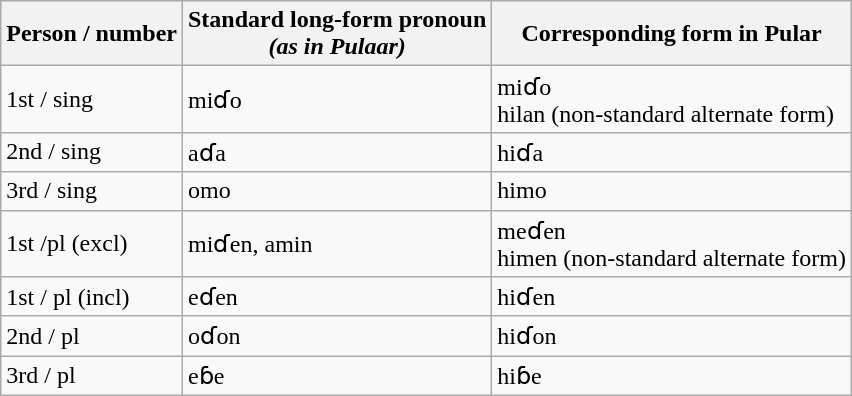<table class="wikitable">
<tr>
<th>Person / number</th>
<th>Standard long-form pronoun<br><em>(as in Pulaar)</em></th>
<th>Corresponding form in Pular</th>
</tr>
<tr>
<td>1st / sing</td>
<td>miɗo</td>
<td>miɗo<br>hilan (non-standard alternate form)</td>
</tr>
<tr>
<td>2nd / sing</td>
<td>aɗa</td>
<td>hiɗa</td>
</tr>
<tr>
<td>3rd / sing</td>
<td>omo</td>
<td>himo</td>
</tr>
<tr>
<td>1st /pl (excl)</td>
<td>miɗen, amin</td>
<td>meɗen<br>himen (non-standard alternate form)</td>
</tr>
<tr>
<td>1st / pl (incl)</td>
<td>eɗen</td>
<td>hiɗen</td>
</tr>
<tr>
<td>2nd / pl</td>
<td>oɗon</td>
<td>hiɗon</td>
</tr>
<tr>
<td>3rd / pl</td>
<td>eɓe</td>
<td>hiɓe</td>
</tr>
</table>
